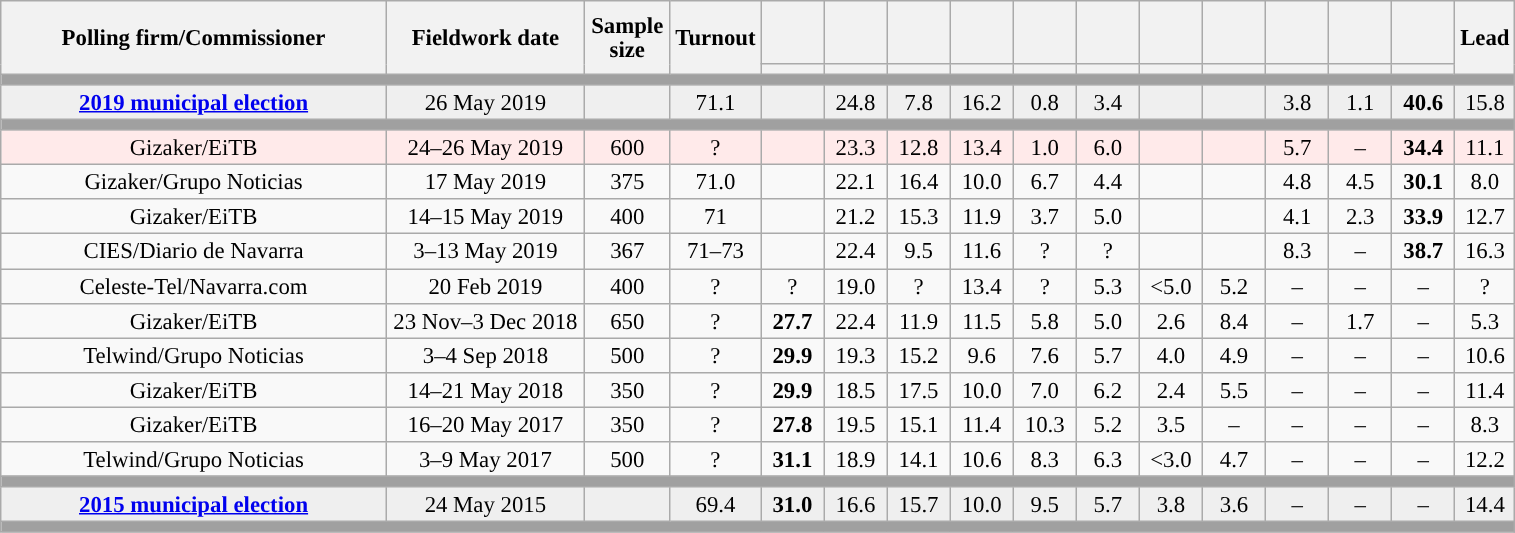<table class="wikitable collapsible collapsed" style="text-align:center; font-size:95%; line-height:16px;">
<tr style="height:42px;">
<th style="width:250px;" rowspan="2">Polling firm/Commissioner</th>
<th style="width:125px;" rowspan="2">Fieldwork date</th>
<th style="width:50px;" rowspan="2">Sample size</th>
<th style="width:45px;" rowspan="2">Turnout</th>
<th style="width:35px;"></th>
<th style="width:35px;"></th>
<th style="width:35px;"></th>
<th style="width:35px;"></th>
<th style="width:35px;"></th>
<th style="width:35px;"></th>
<th style="width:35px;"></th>
<th style="width:35px;"></th>
<th style="width:35px;"></th>
<th style="width:35px;"></th>
<th style="width:35px;"></th>
<th style="width:30px;" rowspan="2">Lead</th>
</tr>
<tr>
<th style="color:inherit;background:"></th>
<th style="color:inherit;background:"></th>
<th style="color:inherit;background:"></th>
<th style="color:inherit;background:"></th>
<th style="color:inherit;background:"></th>
<th style="color:inherit;background:"></th>
<th style="color:inherit;background:"></th>
<th style="color:inherit;background:"></th>
<th style="color:inherit;background:"></th>
<th style="color:inherit;background:"></th>
<th style="color:inherit;background:"></th>
</tr>
<tr>
<td colspan="16" style="background:#A0A0A0"></td>
</tr>
<tr style="background:#EFEFEF;">
<td><strong><a href='#'>2019 municipal election</a></strong></td>
<td>26 May 2019</td>
<td></td>
<td>71.1</td>
<td></td>
<td>24.8<br></td>
<td>7.8<br></td>
<td>16.2<br></td>
<td>0.8<br></td>
<td>3.4<br></td>
<td></td>
<td></td>
<td>3.8<br></td>
<td>1.1<br></td>
<td><strong>40.6</strong><br></td>
<td style="background:">15.8</td>
</tr>
<tr>
<td colspan="16" style="background:#A0A0A0"></td>
</tr>
<tr style="background:#FFEAEA;">
<td>Gizaker/EiTB</td>
<td>24–26 May 2019</td>
<td>600</td>
<td>?</td>
<td></td>
<td>23.3<br></td>
<td>12.8<br></td>
<td>13.4<br></td>
<td>1.0<br></td>
<td>6.0<br></td>
<td></td>
<td></td>
<td>5.7<br></td>
<td>–</td>
<td><strong>34.4</strong><br></td>
<td style="background:">11.1</td>
</tr>
<tr>
<td>Gizaker/Grupo Noticias</td>
<td>17 May 2019</td>
<td>375</td>
<td>71.0</td>
<td></td>
<td>22.1<br></td>
<td>16.4<br></td>
<td>10.0<br></td>
<td>6.7<br></td>
<td>4.4<br></td>
<td></td>
<td></td>
<td>4.8<br></td>
<td>4.5<br></td>
<td><strong>30.1</strong><br></td>
<td style="background:">8.0</td>
</tr>
<tr>
<td>Gizaker/EiTB</td>
<td>14–15 May 2019</td>
<td>400</td>
<td>71</td>
<td></td>
<td>21.2<br></td>
<td>15.3<br></td>
<td>11.9<br></td>
<td>3.7<br></td>
<td>5.0<br></td>
<td></td>
<td></td>
<td>4.1<br></td>
<td>2.3<br></td>
<td><strong>33.9</strong><br></td>
<td style="background:">12.7</td>
</tr>
<tr>
<td>CIES/Diario de Navarra</td>
<td>3–13 May 2019</td>
<td>367</td>
<td>71–73</td>
<td></td>
<td>22.4<br></td>
<td>9.5<br></td>
<td>11.6<br></td>
<td>?<br></td>
<td>?<br></td>
<td></td>
<td></td>
<td>8.3<br></td>
<td>–</td>
<td><strong>38.7</strong><br></td>
<td style="background:">16.3</td>
</tr>
<tr>
<td>Celeste-Tel/Navarra.com</td>
<td>20 Feb 2019</td>
<td>400</td>
<td>?</td>
<td>?<br></td>
<td>19.0<br></td>
<td>?<br></td>
<td>13.4<br></td>
<td>?<br></td>
<td>5.3<br></td>
<td><5.0<br></td>
<td>5.2<br></td>
<td>–</td>
<td>–</td>
<td>–</td>
<td style="background:">?</td>
</tr>
<tr>
<td>Gizaker/EiTB</td>
<td>23 Nov–3 Dec 2018</td>
<td>650</td>
<td>?</td>
<td><strong>27.7</strong><br></td>
<td>22.4<br></td>
<td>11.9<br></td>
<td>11.5<br></td>
<td>5.8<br></td>
<td>5.0<br></td>
<td>2.6<br></td>
<td>8.4<br></td>
<td>–</td>
<td>1.7<br></td>
<td>–</td>
<td style="background:">5.3</td>
</tr>
<tr>
<td>Telwind/Grupo Noticias</td>
<td>3–4 Sep 2018</td>
<td>500</td>
<td>?</td>
<td><strong>29.9</strong><br></td>
<td>19.3<br></td>
<td>15.2<br></td>
<td>9.6<br></td>
<td>7.6<br></td>
<td>5.7<br></td>
<td>4.0<br></td>
<td>4.9<br></td>
<td>–</td>
<td>–</td>
<td>–</td>
<td style="background:">10.6</td>
</tr>
<tr>
<td>Gizaker/EiTB</td>
<td>14–21 May 2018</td>
<td>350</td>
<td>?</td>
<td><strong>29.9</strong><br></td>
<td>18.5<br></td>
<td>17.5<br></td>
<td>10.0<br></td>
<td>7.0<br></td>
<td>6.2<br></td>
<td>2.4<br></td>
<td>5.5<br></td>
<td>–</td>
<td>–</td>
<td>–</td>
<td style="background:">11.4</td>
</tr>
<tr>
<td>Gizaker/EiTB</td>
<td>16–20 May 2017</td>
<td>350</td>
<td>?</td>
<td><strong>27.8</strong><br></td>
<td>19.5<br></td>
<td>15.1<br></td>
<td>11.4<br></td>
<td>10.3<br></td>
<td>5.2<br></td>
<td>3.5<br></td>
<td>–</td>
<td>–</td>
<td>–</td>
<td>–</td>
<td style="background:">8.3</td>
</tr>
<tr>
<td>Telwind/Grupo Noticias</td>
<td>3–9 May 2017</td>
<td>500</td>
<td>?</td>
<td><strong>31.1</strong><br></td>
<td>18.9<br></td>
<td>14.1<br></td>
<td>10.6<br></td>
<td>8.3<br></td>
<td>6.3<br></td>
<td><3.0<br></td>
<td>4.7<br></td>
<td>–</td>
<td>–</td>
<td>–</td>
<td style="background:">12.2</td>
</tr>
<tr>
<td colspan="16" style="background:#A0A0A0"></td>
</tr>
<tr style="background:#EFEFEF;">
<td><strong><a href='#'>2015 municipal election</a></strong></td>
<td>24 May 2015</td>
<td></td>
<td>69.4</td>
<td><strong>31.0</strong><br></td>
<td>16.6<br></td>
<td>15.7<br></td>
<td>10.0<br></td>
<td>9.5<br></td>
<td>5.7<br></td>
<td>3.8<br></td>
<td>3.6<br></td>
<td>–</td>
<td>–</td>
<td>–</td>
<td style="background:">14.4</td>
</tr>
<tr>
<td colspan="16" style="background:#A0A0A0"></td>
</tr>
</table>
